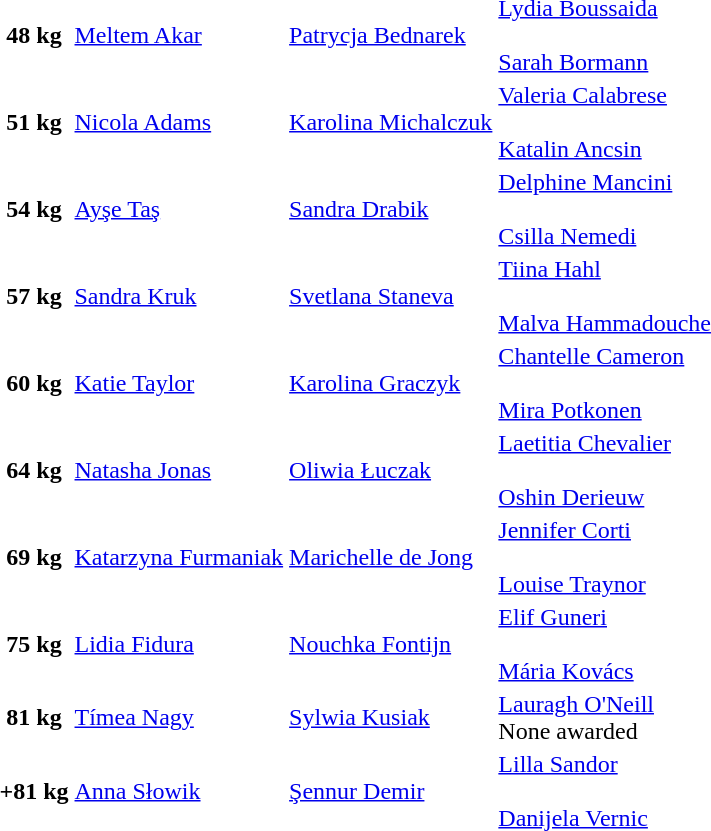<table>
<tr>
<td align="center"><strong>48 kg</strong></td>
<td> <a href='#'>Meltem Akar</a></td>
<td> <a href='#'>Patrycja Bednarek</a></td>
<td> <a href='#'>Lydia Boussaida</a><br><br> <a href='#'>Sarah Bormann</a></td>
</tr>
<tr>
<td align="center"><strong>51 kg</strong></td>
<td> <a href='#'>Nicola Adams</a></td>
<td> <a href='#'>Karolina Michalczuk</a></td>
<td> <a href='#'>Valeria Calabrese</a><br><br> <a href='#'>Katalin Ancsin</a></td>
</tr>
<tr>
<td align="center"><strong>54 kg</strong></td>
<td> <a href='#'>Ayşe Taş</a></td>
<td> <a href='#'>Sandra Drabik</a></td>
<td> <a href='#'>Delphine Mancini</a><br><br> <a href='#'>Csilla Nemedi</a></td>
</tr>
<tr>
<td align="center"><strong>57 kg</strong></td>
<td> <a href='#'>Sandra Kruk</a></td>
<td> <a href='#'>Svetlana Staneva</a></td>
<td> <a href='#'>Tiina Hahl</a><br><br> <a href='#'>Malva Hammadouche</a></td>
</tr>
<tr>
<td align="center"><strong>60 kg</strong></td>
<td> <a href='#'>Katie Taylor</a></td>
<td> <a href='#'>Karolina Graczyk</a></td>
<td> <a href='#'>Chantelle Cameron</a><br><br> <a href='#'>Mira Potkonen</a></td>
</tr>
<tr>
<td align="center"><strong>64 kg</strong></td>
<td> <a href='#'>Natasha Jonas</a></td>
<td> <a href='#'>Oliwia Łuczak</a></td>
<td> <a href='#'>Laetitia Chevalier</a><br><br> <a href='#'>Oshin Derieuw</a></td>
</tr>
<tr>
<td align="center"><strong>69 kg</strong></td>
<td> <a href='#'>Katarzyna Furmaniak</a></td>
<td> <a href='#'>Marichelle de Jong</a></td>
<td> <a href='#'>Jennifer Corti</a><br><br> <a href='#'>Louise Traynor</a></td>
</tr>
<tr>
<td align="center"><strong>75 kg</strong></td>
<td> <a href='#'>Lidia Fidura</a></td>
<td> <a href='#'>Nouchka Fontijn</a></td>
<td> <a href='#'>Elif Guneri</a><br><br> <a href='#'>Mária Kovács</a></td>
</tr>
<tr>
<td align="center"><strong>81 kg</strong></td>
<td> <a href='#'>Tímea Nagy</a></td>
<td> <a href='#'>Sylwia Kusiak</a></td>
<td> <a href='#'>Lauragh O'Neill</a><br>None awarded</td>
</tr>
<tr>
<td align="center"><strong>+81 kg</strong></td>
<td> <a href='#'>Anna Słowik</a></td>
<td> <a href='#'>Şennur Demir</a></td>
<td> <a href='#'>Lilla Sandor</a><br><br> <a href='#'>Danijela Vernic</a></td>
</tr>
</table>
